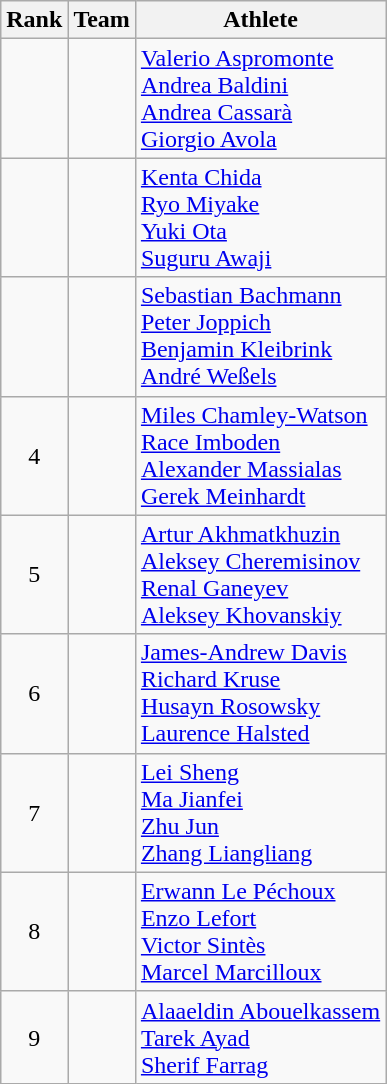<table class="wikitable sortable" style="text-align:center">
<tr>
<th>Rank</th>
<th>Team</th>
<th class="unsortable">Athlete</th>
</tr>
<tr>
<td></td>
<td align="left"></td>
<td align="left"><a href='#'>Valerio Aspromonte</a><br><a href='#'>Andrea Baldini</a><br><a href='#'>Andrea Cassarà</a><br><a href='#'>Giorgio Avola</a></td>
</tr>
<tr>
<td></td>
<td align="left"></td>
<td align="left"><a href='#'>Kenta Chida</a><br><a href='#'>Ryo Miyake</a><br><a href='#'>Yuki Ota</a><br><a href='#'>Suguru Awaji</a></td>
</tr>
<tr>
<td></td>
<td align="left"></td>
<td align="left"><a href='#'>Sebastian Bachmann</a><br><a href='#'>Peter Joppich</a><br><a href='#'>Benjamin Kleibrink</a><br><a href='#'>André Weßels</a></td>
</tr>
<tr>
<td>4</td>
<td align="left"></td>
<td align="left"><a href='#'>Miles Chamley-Watson</a><br><a href='#'>Race Imboden</a><br><a href='#'>Alexander Massialas</a><br><a href='#'>Gerek Meinhardt</a></td>
</tr>
<tr>
<td>5</td>
<td align="left"></td>
<td align="left"><a href='#'>Artur Akhmatkhuzin</a><br><a href='#'>Aleksey Cheremisinov</a><br><a href='#'>Renal Ganeyev</a><br><a href='#'>Aleksey Khovanskiy</a></td>
</tr>
<tr>
<td>6</td>
<td align="left"></td>
<td align="left"><a href='#'>James-Andrew Davis</a><br><a href='#'>Richard Kruse</a><br><a href='#'>Husayn Rosowsky</a><br><a href='#'>Laurence Halsted</a></td>
</tr>
<tr>
<td>7</td>
<td align="left"></td>
<td align="left"><a href='#'>Lei Sheng</a><br><a href='#'>Ma Jianfei</a><br><a href='#'>Zhu Jun</a><br><a href='#'>Zhang Liangliang</a></td>
</tr>
<tr>
<td>8</td>
<td align="left"></td>
<td align="left"><a href='#'>Erwann Le Péchoux</a><br><a href='#'>Enzo Lefort</a><br><a href='#'>Victor Sintès</a><br><a href='#'>Marcel Marcilloux</a></td>
</tr>
<tr>
<td>9</td>
<td align="left"></td>
<td align="left"><a href='#'>Alaaeldin Abouelkassem</a><br><a href='#'>Tarek Ayad</a><br><a href='#'>Sherif Farrag</a></td>
</tr>
</table>
